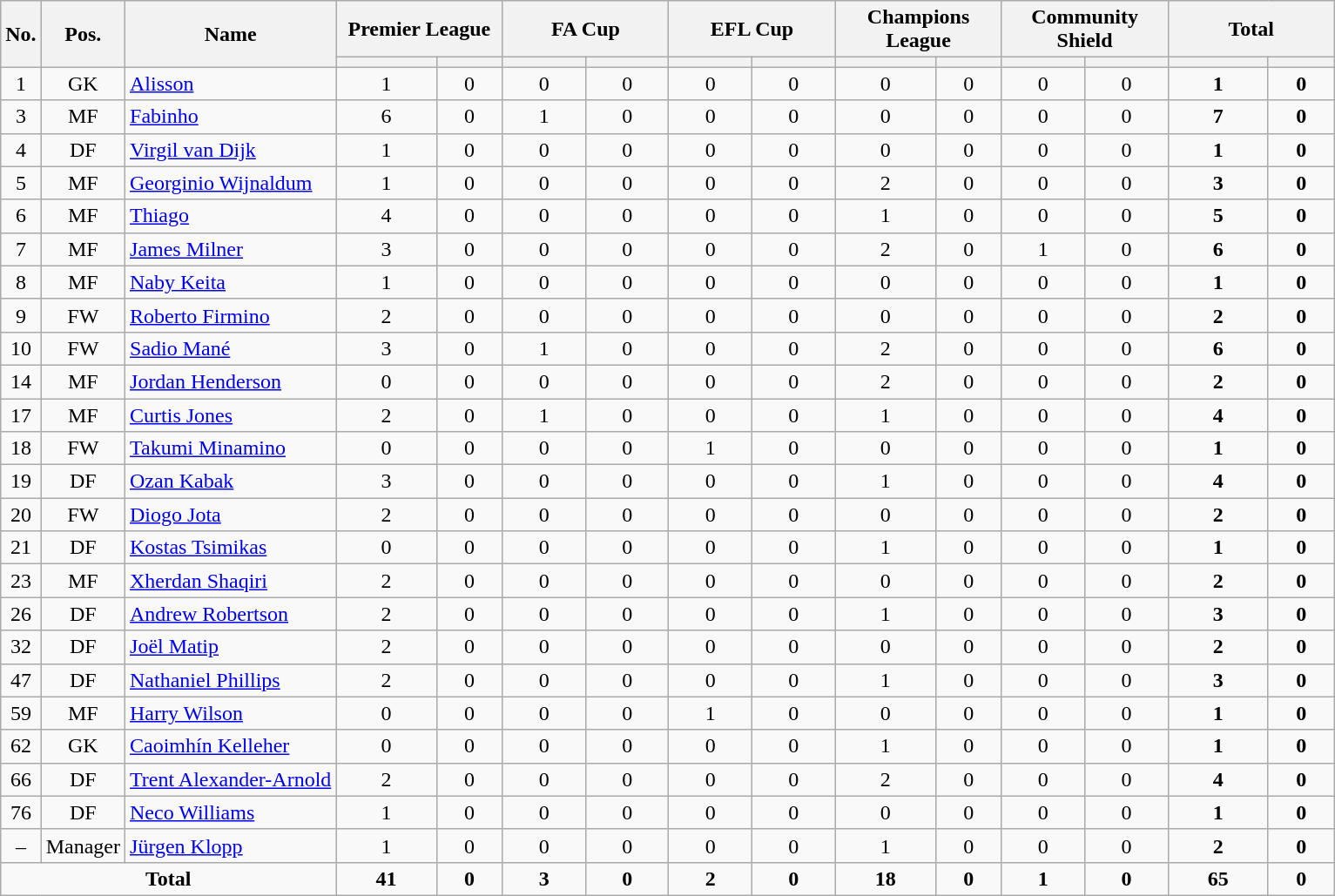<table class="wikitable sortable" style="text-align: center">
<tr>
<th rowspan="2">No.</th>
<th rowspan="2">Pos.</th>
<th rowspan="2">Name</th>
<th colspan="2" width=120>Premier League</th>
<th colspan="2" width=120>FA Cup</th>
<th colspan="2" width=120>EFL Cup</th>
<th colspan="2" width=120>Champions League</th>
<th colspan="2" width=120>Community Shield</th>
<th colspan="2" width=120>Total</th>
</tr>
<tr>
<th></th>
<th></th>
<th></th>
<th></th>
<th></th>
<th></th>
<th></th>
<th></th>
<th></th>
<th></th>
<th></th>
<th></th>
</tr>
<tr>
<td>1</td>
<td>GK</td>
<td align="left"> <a href='#'>Alisson</a></td>
<td>1</td>
<td>0</td>
<td>0</td>
<td>0</td>
<td>0</td>
<td>0</td>
<td>0</td>
<td>0</td>
<td>0</td>
<td>0</td>
<td><strong>1</strong></td>
<td><strong>0</strong></td>
</tr>
<tr>
<td>3</td>
<td>MF</td>
<td align="left"> <a href='#'>Fabinho</a></td>
<td>6</td>
<td>0</td>
<td>1</td>
<td>0</td>
<td>0</td>
<td>0</td>
<td>0</td>
<td>0</td>
<td>0</td>
<td>0</td>
<td><strong>7</strong></td>
<td><strong>0</strong></td>
</tr>
<tr>
<td>4</td>
<td>DF</td>
<td align="left"> <a href='#'>Virgil van Dijk</a></td>
<td>1</td>
<td>0</td>
<td>0</td>
<td>0</td>
<td>0</td>
<td>0</td>
<td>0</td>
<td>0</td>
<td>0</td>
<td>0</td>
<td><strong>1</strong></td>
<td><strong>0</strong></td>
</tr>
<tr>
<td>5</td>
<td>MF</td>
<td align="left"> <a href='#'>Georginio Wijnaldum</a></td>
<td>1</td>
<td>0</td>
<td>0</td>
<td>0</td>
<td>0</td>
<td>0</td>
<td>2</td>
<td>0</td>
<td>0</td>
<td>0</td>
<td><strong>3</strong></td>
<td><strong>0</strong></td>
</tr>
<tr>
<td>6</td>
<td>MF</td>
<td align="left"> <a href='#'>Thiago</a></td>
<td>4</td>
<td>0</td>
<td>0</td>
<td>0</td>
<td>0</td>
<td>0</td>
<td>1</td>
<td>0</td>
<td>0</td>
<td>0</td>
<td><strong>5</strong></td>
<td><strong>0</strong></td>
</tr>
<tr>
<td>7</td>
<td>MF</td>
<td align="left"> <a href='#'>James Milner</a></td>
<td>3</td>
<td>0</td>
<td>0</td>
<td>0</td>
<td>0</td>
<td>0</td>
<td>2</td>
<td>0</td>
<td>1</td>
<td>0</td>
<td><strong>6</strong></td>
<td><strong>0</strong></td>
</tr>
<tr>
<td>8</td>
<td>MF</td>
<td align="left"> <a href='#'>Naby Keita</a></td>
<td>1</td>
<td>0</td>
<td>0</td>
<td>0</td>
<td>0</td>
<td>0</td>
<td>0</td>
<td>0</td>
<td>0</td>
<td>0</td>
<td><strong>1</strong></td>
<td><strong>0</strong></td>
</tr>
<tr>
<td>9</td>
<td>FW</td>
<td align="left"> <a href='#'>Roberto Firmino</a></td>
<td>2</td>
<td>0</td>
<td>0</td>
<td>0</td>
<td>0</td>
<td>0</td>
<td>0</td>
<td>0</td>
<td>0</td>
<td>0</td>
<td><strong>2</strong></td>
<td><strong>0</strong></td>
</tr>
<tr>
<td>10</td>
<td>FW</td>
<td align="left"> <a href='#'>Sadio Mané</a></td>
<td>3</td>
<td>0</td>
<td>1</td>
<td>0</td>
<td>0</td>
<td>0</td>
<td>2</td>
<td>0</td>
<td>0</td>
<td>0</td>
<td><strong>6</strong></td>
<td><strong>0</strong></td>
</tr>
<tr>
<td>14</td>
<td>MF</td>
<td align="left"> <a href='#'>Jordan Henderson</a></td>
<td>0</td>
<td>0</td>
<td>0</td>
<td>0</td>
<td>0</td>
<td>0</td>
<td>2</td>
<td>0</td>
<td>0</td>
<td>0</td>
<td><strong>2</strong></td>
<td><strong>0</strong></td>
</tr>
<tr>
<td>17</td>
<td>MF</td>
<td align="left"> <a href='#'>Curtis Jones</a></td>
<td>2</td>
<td>0</td>
<td>1</td>
<td>0</td>
<td>0</td>
<td>0</td>
<td>1</td>
<td>0</td>
<td>0</td>
<td>0</td>
<td><strong>4</strong></td>
<td><strong>0</strong></td>
</tr>
<tr>
<td>18</td>
<td>FW</td>
<td align="left"> <a href='#'>Takumi Minamino</a></td>
<td>0</td>
<td>0</td>
<td>0</td>
<td>0</td>
<td>1</td>
<td>0</td>
<td>0</td>
<td>0</td>
<td>0</td>
<td>0</td>
<td><strong>1</strong></td>
<td><strong>0</strong></td>
</tr>
<tr>
<td>19</td>
<td>DF</td>
<td align="left"> <a href='#'>Ozan Kabak</a></td>
<td>3</td>
<td>0</td>
<td>0</td>
<td>0</td>
<td>0</td>
<td>0</td>
<td>1</td>
<td>0</td>
<td>0</td>
<td>0</td>
<td><strong>4</strong></td>
<td><strong>0</strong></td>
</tr>
<tr>
<td>20</td>
<td>FW</td>
<td align="left"> <a href='#'>Diogo Jota</a></td>
<td>2</td>
<td>0</td>
<td>0</td>
<td>0</td>
<td>0</td>
<td>0</td>
<td>0</td>
<td>0</td>
<td>0</td>
<td>0</td>
<td><strong>2</strong></td>
<td><strong>0</strong></td>
</tr>
<tr>
<td>21</td>
<td>DF</td>
<td align="left"> <a href='#'>Kostas Tsimikas</a></td>
<td>0</td>
<td>0</td>
<td>0</td>
<td>0</td>
<td>0</td>
<td>0</td>
<td>1</td>
<td>0</td>
<td>0</td>
<td>0</td>
<td><strong>1</strong></td>
<td><strong>0</strong></td>
</tr>
<tr>
<td>23</td>
<td>MF</td>
<td align="left"> <a href='#'>Xherdan Shaqiri</a></td>
<td>2</td>
<td>0</td>
<td>0</td>
<td>0</td>
<td>0</td>
<td>0</td>
<td>0</td>
<td>0</td>
<td>0</td>
<td>0</td>
<td><strong>2</strong></td>
<td><strong>0</strong></td>
</tr>
<tr>
<td>26</td>
<td>DF</td>
<td align="left"> <a href='#'>Andrew Robertson</a></td>
<td>2</td>
<td>0</td>
<td>0</td>
<td>0</td>
<td>0</td>
<td>0</td>
<td>1</td>
<td>0</td>
<td>0</td>
<td>0</td>
<td><strong>3</strong></td>
<td><strong>0</strong></td>
</tr>
<tr>
<td>32</td>
<td>DF</td>
<td align="left"> <a href='#'>Joël Matip</a></td>
<td>2</td>
<td>0</td>
<td>0</td>
<td>0</td>
<td>0</td>
<td>0</td>
<td>0</td>
<td>0</td>
<td>0</td>
<td>0</td>
<td><strong>2</strong></td>
<td><strong>0</strong></td>
</tr>
<tr>
<td>47</td>
<td>DF</td>
<td align="left"> <a href='#'>Nathaniel Phillips</a></td>
<td>2</td>
<td>0</td>
<td>0</td>
<td>0</td>
<td>0</td>
<td>0</td>
<td>1</td>
<td>0</td>
<td>0</td>
<td>0</td>
<td><strong>3</strong></td>
<td><strong>0</strong></td>
</tr>
<tr>
<td>59</td>
<td>MF</td>
<td align="left"> <a href='#'>Harry Wilson</a></td>
<td>0</td>
<td>0</td>
<td>0</td>
<td>0</td>
<td>1</td>
<td>0</td>
<td>0</td>
<td>0</td>
<td>0</td>
<td>0</td>
<td><strong>1</strong></td>
<td><strong>0</strong></td>
</tr>
<tr>
<td>62</td>
<td>GK</td>
<td align="left"> <a href='#'>Caoimhín Kelleher</a></td>
<td>0</td>
<td>0</td>
<td>0</td>
<td>0</td>
<td>0</td>
<td>0</td>
<td>1</td>
<td>0</td>
<td>0</td>
<td>0</td>
<td><strong>1</strong></td>
<td><strong>0</strong></td>
</tr>
<tr>
<td>66</td>
<td>DF</td>
<td align="left"> <a href='#'>Trent Alexander-Arnold</a></td>
<td>2</td>
<td>0</td>
<td>0</td>
<td>0</td>
<td>0</td>
<td>0</td>
<td>2</td>
<td>0</td>
<td>0</td>
<td>0</td>
<td><strong>4</strong></td>
<td><strong>0</strong></td>
</tr>
<tr>
<td>76</td>
<td>DF</td>
<td align="left"> <a href='#'>Neco Williams</a></td>
<td>1</td>
<td>0</td>
<td>0</td>
<td>0</td>
<td>0</td>
<td>0</td>
<td>0</td>
<td>0</td>
<td>0</td>
<td>0</td>
<td><strong>1</strong></td>
<td><strong>0</strong></td>
</tr>
<tr>
<td>–</td>
<td>Manager</td>
<td align="left"> <a href='#'>Jürgen Klopp</a></td>
<td>1</td>
<td>0</td>
<td>0</td>
<td>0</td>
<td>0</td>
<td>0</td>
<td>1</td>
<td>0</td>
<td>0</td>
<td>0</td>
<td><strong>2</strong></td>
<td><strong>0</strong></td>
</tr>
<tr>
<td colspan=3><strong>Total</strong></td>
<td><strong>41</strong></td>
<td><strong>0</strong></td>
<td><strong>3</strong></td>
<td><strong>0</strong></td>
<td><strong>2</strong></td>
<td><strong>0</strong></td>
<td><strong>18</strong></td>
<td><strong>0</strong></td>
<td><strong>1</strong></td>
<td><strong>0</strong></td>
<td><strong>65</strong></td>
<td><strong>0</strong></td>
</tr>
</table>
